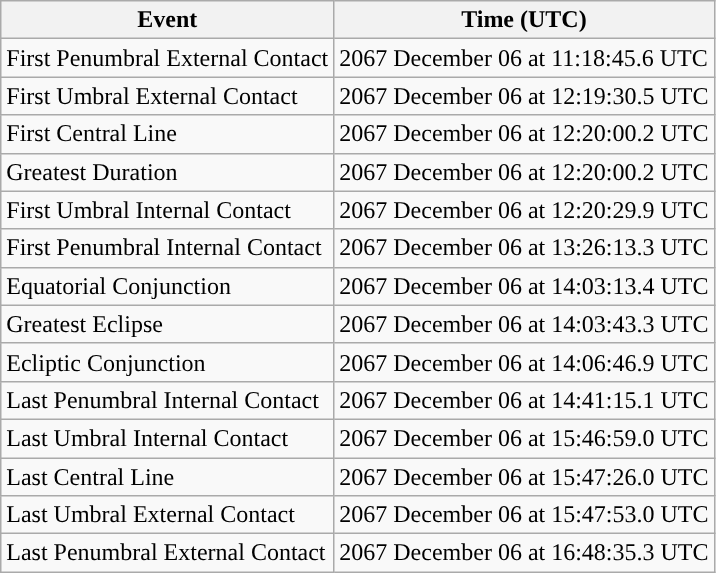<table class="wikitable">
<tr>
<th>Event</th>
<th>Time (UTC)</th>
</tr>
<tr>
<td>First Penumbral External Contact</td>
<td>2067 December 06 at 11:18:45.6 UTC</td>
</tr>
<tr>
<td>First Umbral External Contact</td>
<td>2067 December 06 at 12:19:30.5 UTC</td>
</tr>
<tr>
<td>First Central Line</td>
<td>2067 December 06 at 12:20:00.2 UTC</td>
</tr>
<tr>
<td>Greatest Duration</td>
<td>2067 December 06 at 12:20:00.2 UTC</td>
</tr>
<tr>
<td>First Umbral Internal Contact</td>
<td>2067 December 06 at 12:20:29.9 UTC</td>
</tr>
<tr>
<td>First Penumbral Internal Contact</td>
<td>2067 December 06 at 13:26:13.3 UTC</td>
</tr>
<tr>
<td>Equatorial Conjunction</td>
<td>2067 December 06 at 14:03:13.4 UTC</td>
</tr>
<tr>
<td>Greatest Eclipse</td>
<td>2067 December 06 at 14:03:43.3 UTC</td>
</tr>
<tr>
<td>Ecliptic Conjunction</td>
<td>2067 December 06 at 14:06:46.9 UTC</td>
</tr>
<tr>
<td>Last Penumbral Internal Contact</td>
<td>2067 December 06 at 14:41:15.1 UTC</td>
</tr>
<tr>
<td>Last Umbral Internal Contact</td>
<td>2067 December 06 at 15:46:59.0 UTC</td>
</tr>
<tr>
<td>Last Central Line</td>
<td>2067 December 06 at 15:47:26.0 UTC</td>
</tr>
<tr>
<td>Last Umbral External Contact</td>
<td>2067 December 06 at 15:47:53.0 UTC</td>
</tr>
<tr>
<td>Last Penumbral External Contact</td>
<td>2067 December 06 at 16:48:35.3 UTC</td>
</tr>
</table>
